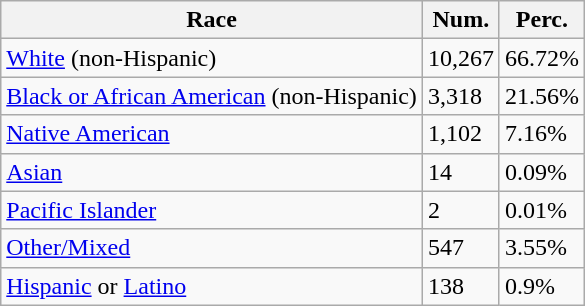<table class="wikitable">
<tr>
<th>Race</th>
<th>Num.</th>
<th>Perc.</th>
</tr>
<tr>
<td><a href='#'>White</a> (non-Hispanic)</td>
<td>10,267</td>
<td>66.72%</td>
</tr>
<tr>
<td><a href='#'>Black or African American</a> (non-Hispanic)</td>
<td>3,318</td>
<td>21.56%</td>
</tr>
<tr>
<td><a href='#'>Native American</a></td>
<td>1,102</td>
<td>7.16%</td>
</tr>
<tr>
<td><a href='#'>Asian</a></td>
<td>14</td>
<td>0.09%</td>
</tr>
<tr>
<td><a href='#'>Pacific Islander</a></td>
<td>2</td>
<td>0.01%</td>
</tr>
<tr>
<td><a href='#'>Other/Mixed</a></td>
<td>547</td>
<td>3.55%</td>
</tr>
<tr>
<td><a href='#'>Hispanic</a> or <a href='#'>Latino</a></td>
<td>138</td>
<td>0.9%</td>
</tr>
</table>
